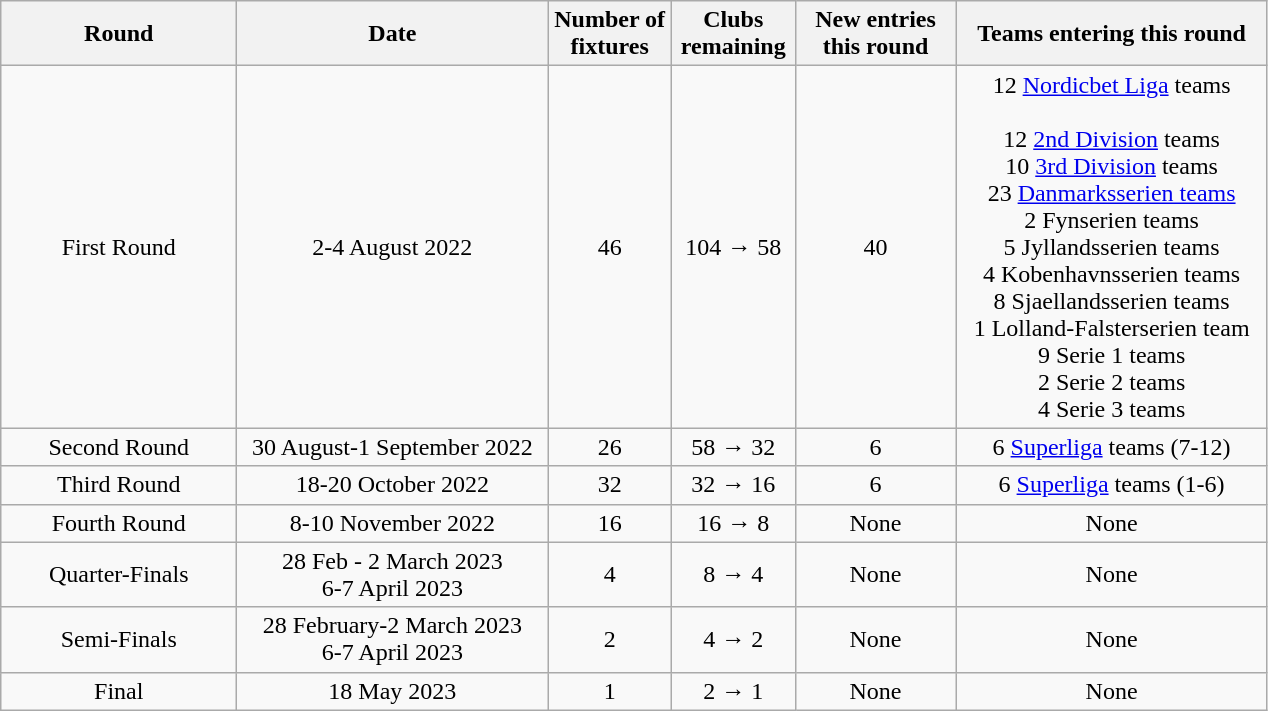<table class="wikitable plainrowheaders" style="text-align:center">
<tr>
<th scope="col" style="width:150px">Round</th>
<th scope="col" style="width:200px">Date</th>
<th scope="col" style="width:75px">Number of fixtures</th>
<th scope="col" style="width:75px">Clubs remaining</th>
<th scope="col" style="width:100px">New entries this round</th>
<th scope="col" style="width:200px">Teams entering this round</th>
</tr>
<tr>
<td>First Round</td>
<td>2-4 August 2022</td>
<td>46</td>
<td>104 → 58</td>
<td>40</td>
<td>12 <a href='#'>Nordicbet Liga</a> teams<br><br>12 <a href='#'>2nd Division</a> teams<br>
10 <a href='#'>3rd Division</a> teams<br>
23 <a href='#'>Danmarksserien teams</a><br>
2 Fynserien teams<br>
5 Jyllandsserien teams<br>
4 Kobenhavnsserien teams<br>
8 Sjaellandsserien teams<br>
1 Lolland-Falsterserien team<br>
9 Serie 1 teams<br>
2 Serie 2 teams<br>
4 Serie 3 teams<br></td>
</tr>
<tr>
<td>Second Round</td>
<td>30 August-1 September 2022</td>
<td>26</td>
<td>58 → 32</td>
<td>6</td>
<td>6 <a href='#'>Superliga</a> teams (7-12)</td>
</tr>
<tr>
<td>Third Round</td>
<td>18-20 October 2022</td>
<td>32</td>
<td>32 → 16</td>
<td>6</td>
<td>6 <a href='#'>Superliga</a> teams (1-6)</td>
</tr>
<tr>
<td>Fourth Round</td>
<td>8-10 November 2022</td>
<td>16</td>
<td>16 → 8</td>
<td>None</td>
<td>None</td>
</tr>
<tr>
<td>Quarter-Finals</td>
<td>28 Feb - 2 March 2023<br>6-7 April 2023</td>
<td>4</td>
<td>8 → 4</td>
<td>None</td>
<td>None</td>
</tr>
<tr>
<td>Semi-Finals</td>
<td>28 February-2 March 2023<br>6-7 April 2023</td>
<td>2</td>
<td>4 → 2</td>
<td>None</td>
<td>None</td>
</tr>
<tr>
<td>Final</td>
<td>18 May 2023</td>
<td>1</td>
<td>2 → 1</td>
<td>None</td>
<td>None</td>
</tr>
</table>
